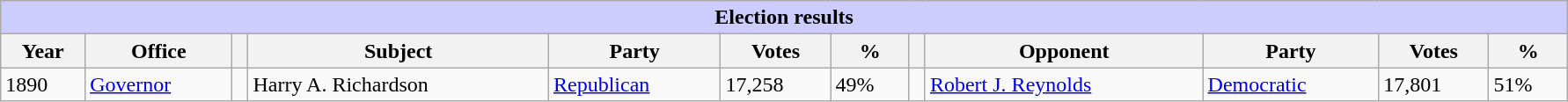<table class=wikitable style="width: 94%" style="text-align: center;" align="center">
<tr bgcolor=#cccccc>
<th colspan=12 style="background: #ccccff;">Election results</th>
</tr>
<tr>
<th><strong>Year</strong></th>
<th><strong>Office</strong></th>
<th></th>
<th><strong>Subject</strong></th>
<th><strong>Party</strong></th>
<th><strong>Votes</strong></th>
<th><strong>%</strong></th>
<th></th>
<th><strong>Opponent</strong></th>
<th><strong>Party</strong></th>
<th><strong>Votes</strong></th>
<th><strong>%</strong></th>
</tr>
<tr>
<td>1890</td>
<td><a href='#'>Governor</a></td>
<td></td>
<td>Harry A. Richardson</td>
<td><a href='#'>Republican</a></td>
<td>17,258</td>
<td>49%</td>
<td></td>
<td><a href='#'>Robert J. Reynolds</a></td>
<td><a href='#'>Democratic</a></td>
<td>17,801</td>
<td>51%</td>
</tr>
</table>
